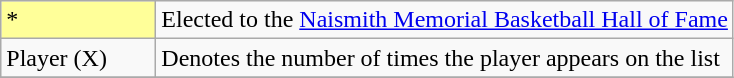<table class="wikitable">
<tr>
<td style="background-color:#FFFF99; width:6em">*</td>
<td>Elected to the <a href='#'>Naismith Memorial Basketball Hall of Fame</a></td>
</tr>
<tr>
<td>Player (X)</td>
<td>Denotes the number of times the player appears on the list</td>
</tr>
<tr>
</tr>
</table>
